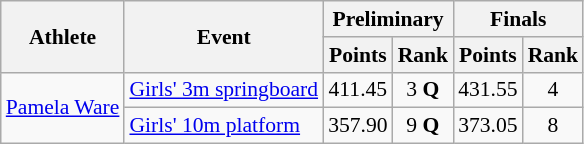<table class="wikitable" border="1" style="font-size:90%">
<tr>
<th rowspan=2>Athlete</th>
<th rowspan=2>Event</th>
<th colspan=2>Preliminary</th>
<th colspan=2>Finals</th>
</tr>
<tr>
<th>Points</th>
<th>Rank</th>
<th>Points</th>
<th>Rank</th>
</tr>
<tr>
<td rowspan=2><a href='#'>Pamela Ware</a></td>
<td><a href='#'>Girls' 3m springboard</a></td>
<td align=center>411.45</td>
<td align=center>3 <strong>Q</strong></td>
<td align=center>431.55</td>
<td align=center>4</td>
</tr>
<tr>
<td><a href='#'>Girls' 10m platform</a></td>
<td align=center>357.90</td>
<td align=center>9 <strong>Q</strong></td>
<td align=center>373.05</td>
<td align=center>8</td>
</tr>
</table>
